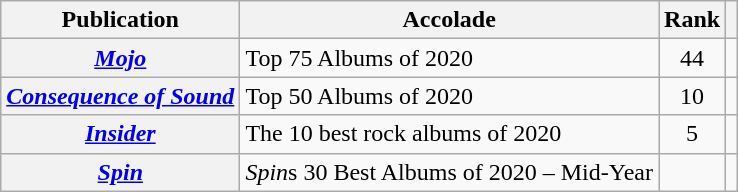<table class="wikitable sortable plainrowheaders">
<tr>
<th scope="col">Publication</th>
<th scope="col">Accolade</th>
<th scope="col">Rank</th>
<th scope="col" class="unsortable"></th>
</tr>
<tr>
<th scope="row"><em><a href='#'>Mojo</a></em></th>
<td>Top 75 Albums of 2020</td>
<td style="text-align:center;">44</td>
<td style="text-align:center;"></td>
</tr>
<tr>
<th scope="row"><em><a href='#'>Consequence of Sound</a></em></th>
<td>Top 50 Albums of 2020</td>
<td style="text-align:center;">10</td>
<td style="text-align:center;"></td>
</tr>
<tr>
<th scope="row"><em><a href='#'>Insider</a></em></th>
<td>The 10 best rock albums of 2020</td>
<td style="text-align:center;">5</td>
<td style="text-align:center;"></td>
</tr>
<tr>
<th scope="row"><em><a href='#'>Spin</a></em></th>
<td><em>Spin</em>s 30 Best Albums of 2020 – Mid-Year</td>
<td></td>
<td></td>
</tr>
</table>
